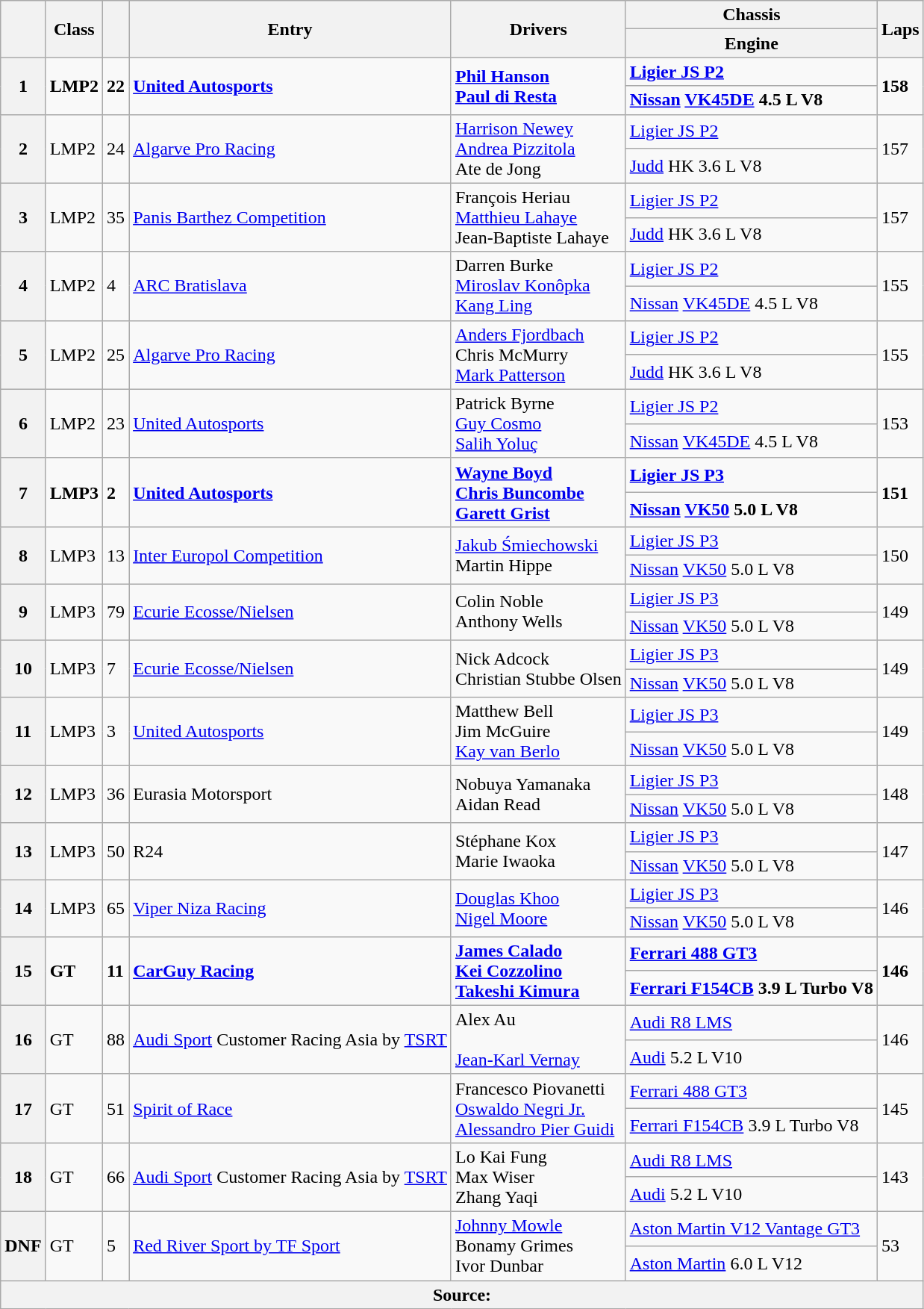<table class="wikitable">
<tr>
<th rowspan="2"></th>
<th rowspan="2">Class</th>
<th rowspan="2"></th>
<th rowspan="2">Entry</th>
<th rowspan="2">Drivers</th>
<th>Chassis</th>
<th rowspan="2">Laps</th>
</tr>
<tr>
<th>Engine</th>
</tr>
<tr>
<th rowspan="2">1</th>
<td rowspan="2"><strong>LMP2</strong></td>
<td rowspan="2"><strong>22</strong></td>
<td rowspan="2"><strong> <a href='#'>United Autosports</a></strong></td>
<td rowspan="2"><strong> <a href='#'>Phil Hanson</a><br> <a href='#'>Paul di Resta</a></strong></td>
<td><strong><a href='#'>Ligier JS P2</a></strong></td>
<td rowspan="2"><strong>158</strong></td>
</tr>
<tr>
<td><strong><a href='#'>Nissan</a> <a href='#'>VK45DE</a> 4.5 L V8</strong></td>
</tr>
<tr>
<th rowspan="2">2</th>
<td rowspan="2">LMP2</td>
<td rowspan="2">24</td>
<td rowspan="2"> <a href='#'>Algarve Pro Racing</a></td>
<td rowspan="2"> <a href='#'>Harrison Newey</a><br> <a href='#'>Andrea Pizzitola</a><br> Ate de Jong</td>
<td><a href='#'>Ligier JS P2</a></td>
<td rowspan="2">157</td>
</tr>
<tr>
<td><a href='#'>Judd</a> HK 3.6 L V8</td>
</tr>
<tr>
<th rowspan="2">3</th>
<td rowspan="2">LMP2</td>
<td rowspan="2">35</td>
<td rowspan="2"> <a href='#'>Panis Barthez Competition</a></td>
<td rowspan="2"> François Heriau<br> <a href='#'>Matthieu Lahaye</a><br> Jean-Baptiste Lahaye</td>
<td><a href='#'>Ligier JS P2</a></td>
<td rowspan="2">157</td>
</tr>
<tr>
<td><a href='#'>Judd</a> HK 3.6 L V8</td>
</tr>
<tr>
<th rowspan="2">4</th>
<td rowspan="2">LMP2</td>
<td rowspan="2">4</td>
<td rowspan="2"> <a href='#'>ARC Bratislava</a></td>
<td rowspan="2"> Darren Burke<br> <a href='#'>Miroslav Konôpka</a><br> <a href='#'>Kang Ling</a></td>
<td><a href='#'>Ligier JS P2</a></td>
<td rowspan="2">155</td>
</tr>
<tr>
<td><a href='#'>Nissan</a> <a href='#'>VK45DE</a> 4.5 L V8</td>
</tr>
<tr>
<th rowspan="2">5</th>
<td rowspan="2">LMP2</td>
<td rowspan="2">25</td>
<td rowspan="2"> <a href='#'>Algarve Pro Racing</a></td>
<td rowspan="2"> <a href='#'>Anders Fjordbach</a><br> Chris McMurry<br> <a href='#'>Mark Patterson</a></td>
<td><a href='#'>Ligier JS P2</a></td>
<td rowspan="2">155</td>
</tr>
<tr>
<td><a href='#'>Judd</a> HK 3.6 L V8</td>
</tr>
<tr>
<th rowspan="2">6</th>
<td rowspan="2">LMP2</td>
<td rowspan="2">23</td>
<td rowspan="2"> <a href='#'>United Autosports</a></td>
<td rowspan="2"> Patrick Byrne<br> <a href='#'>Guy Cosmo</a><br> <a href='#'>Salih Yoluç</a></td>
<td><a href='#'>Ligier JS P2</a></td>
<td rowspan="2">153</td>
</tr>
<tr>
<td><a href='#'>Nissan</a> <a href='#'>VK45DE</a> 4.5 L V8</td>
</tr>
<tr>
<th rowspan="2">7</th>
<td rowspan="2"><strong>LMP3</strong></td>
<td rowspan="2"><strong>2</strong></td>
<td rowspan="2"><strong> <a href='#'>United Autosports</a></strong></td>
<td rowspan="2"><strong> <a href='#'>Wayne Boyd</a><br> <a href='#'>Chris Buncombe</a><br> <a href='#'>Garett Grist</a></strong></td>
<td><strong><a href='#'>Ligier JS P3</a></strong></td>
<td rowspan="2"><strong>151</strong></td>
</tr>
<tr>
<td><strong><a href='#'>Nissan</a> <a href='#'>VK50</a> 5.0 L V8</strong></td>
</tr>
<tr>
<th rowspan="2">8</th>
<td rowspan="2">LMP3</td>
<td rowspan="2">13</td>
<td rowspan="2"> <a href='#'>Inter Europol Competition</a></td>
<td rowspan="2"> <a href='#'>Jakub Śmiechowski</a><br> Martin Hippe</td>
<td><a href='#'>Ligier JS P3</a></td>
<td rowspan="2">150</td>
</tr>
<tr>
<td><a href='#'>Nissan</a> <a href='#'>VK50</a> 5.0 L V8</td>
</tr>
<tr>
<th rowspan="2">9</th>
<td rowspan="2">LMP3</td>
<td rowspan="2">79</td>
<td rowspan="2"> <a href='#'>Ecurie Ecosse/Nielsen</a></td>
<td rowspan="2"> Colin Noble<br> Anthony Wells</td>
<td><a href='#'>Ligier JS P3</a></td>
<td rowspan="2">149</td>
</tr>
<tr>
<td><a href='#'>Nissan</a> <a href='#'>VK50</a> 5.0 L V8</td>
</tr>
<tr>
<th rowspan="2">10</th>
<td rowspan="2">LMP3</td>
<td rowspan="2">7</td>
<td rowspan="2"> <a href='#'>Ecurie Ecosse/Nielsen</a></td>
<td rowspan="2"> Nick Adcock<br> Christian Stubbe Olsen</td>
<td><a href='#'>Ligier JS P3</a></td>
<td rowspan="2">149</td>
</tr>
<tr>
<td><a href='#'>Nissan</a> <a href='#'>VK50</a> 5.0 L V8</td>
</tr>
<tr>
<th rowspan="2">11</th>
<td rowspan="2">LMP3</td>
<td rowspan="2">3</td>
<td rowspan="2"> <a href='#'>United Autosports</a></td>
<td rowspan="2"> Matthew Bell<br> Jim McGuire<br> <a href='#'>Kay van Berlo</a></td>
<td><a href='#'>Ligier JS P3</a></td>
<td rowspan="2">149</td>
</tr>
<tr>
<td><a href='#'>Nissan</a> <a href='#'>VK50</a> 5.0 L V8</td>
</tr>
<tr>
<th rowspan="2">12</th>
<td rowspan="2">LMP3</td>
<td rowspan="2">36</td>
<td rowspan="2"> Eurasia Motorsport</td>
<td rowspan="2"> Nobuya Yamanaka<br> Aidan Read</td>
<td><a href='#'>Ligier JS P3</a></td>
<td rowspan="2">148</td>
</tr>
<tr>
<td><a href='#'>Nissan</a> <a href='#'>VK50</a> 5.0 L V8</td>
</tr>
<tr>
<th rowspan="2">13</th>
<td rowspan="2">LMP3</td>
<td rowspan="2">50</td>
<td rowspan="2"> R24</td>
<td rowspan="2"> Stéphane Kox<br> Marie Iwaoka</td>
<td><a href='#'>Ligier JS P3</a></td>
<td rowspan="2">147</td>
</tr>
<tr>
<td><a href='#'>Nissan</a> <a href='#'>VK50</a> 5.0 L V8</td>
</tr>
<tr>
<th rowspan="2">14</th>
<td rowspan="2">LMP3</td>
<td rowspan="2">65</td>
<td rowspan="2"> <a href='#'>Viper Niza Racing</a></td>
<td rowspan="2"> <a href='#'>Douglas Khoo</a><br> <a href='#'>Nigel Moore</a></td>
<td><a href='#'>Ligier JS P3</a></td>
<td rowspan="2">146</td>
</tr>
<tr>
<td><a href='#'>Nissan</a> <a href='#'>VK50</a> 5.0 L V8</td>
</tr>
<tr>
<th rowspan="2">15</th>
<td rowspan="2"><strong>GT</strong></td>
<td rowspan="2"><strong>11</strong></td>
<td rowspan="2"><strong> <a href='#'>CarGuy Racing</a></strong></td>
<td rowspan="2"><strong> <a href='#'>James Calado</a><br> <a href='#'>Kei Cozzolino</a><br> <a href='#'>Takeshi Kimura</a></strong></td>
<td><a href='#'><strong>Ferrari 488 GT3</strong></a></td>
<td rowspan="2"><strong>146</strong></td>
</tr>
<tr>
<td><strong><a href='#'>Ferrari F154CB</a> 3.9 L Turbo V8</strong></td>
</tr>
<tr>
<th rowspan="2">16</th>
<td rowspan="2">GT</td>
<td rowspan="2">88</td>
<td rowspan="2"> <a href='#'>Audi Sport</a> Customer Racing Asia by <a href='#'>TSRT</a></td>
<td rowspan="2"> Alex Au<br> <br> <a href='#'>Jean-Karl Vernay</a></td>
<td><a href='#'>Audi R8 LMS</a></td>
<td rowspan="2">146</td>
</tr>
<tr>
<td><a href='#'>Audi</a> 5.2 L V10</td>
</tr>
<tr>
<th rowspan="2">17</th>
<td rowspan="2">GT</td>
<td rowspan="2">51</td>
<td rowspan="2"> <a href='#'>Spirit of Race</a></td>
<td rowspan="2"> Francesco Piovanetti<br> <a href='#'>Oswaldo Negri Jr.</a><br> <a href='#'>Alessandro Pier Guidi</a></td>
<td><a href='#'>Ferrari 488 GT3</a></td>
<td rowspan="2">145</td>
</tr>
<tr>
<td><a href='#'>Ferrari F154CB</a> 3.9 L Turbo V8</td>
</tr>
<tr>
<th rowspan="2">18</th>
<td rowspan="2">GT</td>
<td rowspan="2">66</td>
<td rowspan="2"> <a href='#'>Audi Sport</a> Customer Racing Asia by <a href='#'>TSRT</a></td>
<td rowspan="2"> Lo Kai Fung<br> Max Wiser<br> Zhang Yaqi</td>
<td><a href='#'>Audi R8 LMS</a></td>
<td rowspan="2">143</td>
</tr>
<tr>
<td><a href='#'>Audi</a> 5.2 L V10</td>
</tr>
<tr>
<th rowspan="2">DNF</th>
<td rowspan="2">GT</td>
<td rowspan="2">5</td>
<td rowspan="2"> <a href='#'>Red River Sport by TF Sport</a></td>
<td rowspan="2"> <a href='#'>Johnny Mowle</a><br> Bonamy Grimes<br> Ivor Dunbar</td>
<td><a href='#'>Aston Martin V12 Vantage GT3</a></td>
<td rowspan="2">53</td>
</tr>
<tr>
<td><a href='#'>Aston Martin</a> 6.0 L V12</td>
</tr>
<tr>
<th colspan="7">Source:</th>
</tr>
</table>
